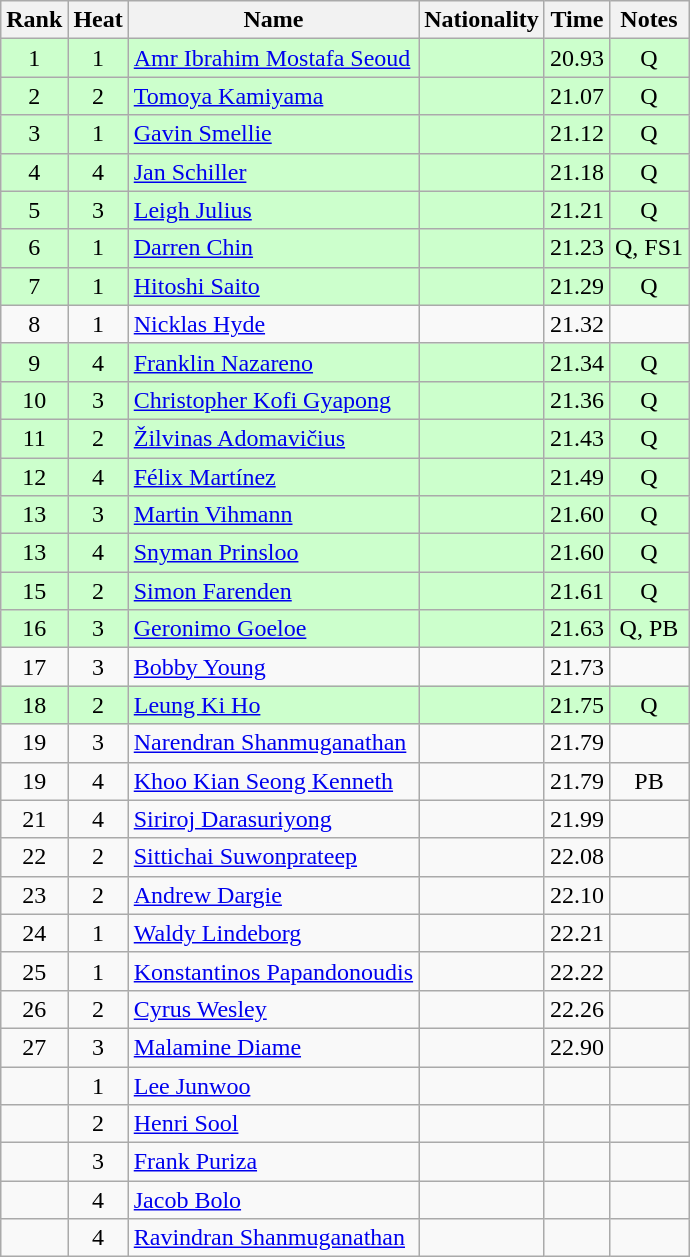<table class="wikitable sortable" style="text-align:center">
<tr>
<th>Rank</th>
<th>Heat</th>
<th>Name</th>
<th>Nationality</th>
<th>Time</th>
<th>Notes</th>
</tr>
<tr bgcolor=ccffcc>
<td>1</td>
<td>1</td>
<td align=left><a href='#'>Amr Ibrahim Mostafa Seoud</a></td>
<td align=left></td>
<td>20.93</td>
<td>Q</td>
</tr>
<tr bgcolor=ccffcc>
<td>2</td>
<td>2</td>
<td align=left><a href='#'>Tomoya Kamiyama</a></td>
<td align=left></td>
<td>21.07</td>
<td>Q</td>
</tr>
<tr bgcolor=ccffcc>
<td>3</td>
<td>1</td>
<td align=left><a href='#'>Gavin Smellie</a></td>
<td align=left></td>
<td>21.12</td>
<td>Q</td>
</tr>
<tr bgcolor=ccffcc>
<td>4</td>
<td>4</td>
<td align=left><a href='#'>Jan Schiller</a></td>
<td align=left></td>
<td>21.18</td>
<td>Q</td>
</tr>
<tr bgcolor=ccffcc>
<td>5</td>
<td>3</td>
<td align=left><a href='#'>Leigh Julius</a></td>
<td align=left></td>
<td>21.21</td>
<td>Q</td>
</tr>
<tr bgcolor=ccffcc>
<td>6</td>
<td>1</td>
<td align=left><a href='#'>Darren Chin</a></td>
<td align=left></td>
<td>21.23</td>
<td>Q, FS1</td>
</tr>
<tr bgcolor=ccffcc>
<td>7</td>
<td>1</td>
<td align=left><a href='#'>Hitoshi Saito</a></td>
<td align=left></td>
<td>21.29</td>
<td>Q</td>
</tr>
<tr>
<td>8</td>
<td>1</td>
<td align=left><a href='#'>Nicklas Hyde</a></td>
<td align=left></td>
<td>21.32</td>
<td></td>
</tr>
<tr bgcolor=ccffcc>
<td>9</td>
<td>4</td>
<td align=left><a href='#'>Franklin Nazareno</a></td>
<td align=left></td>
<td>21.34</td>
<td>Q</td>
</tr>
<tr bgcolor=ccffcc>
<td>10</td>
<td>3</td>
<td align=left><a href='#'>Christopher Kofi Gyapong</a></td>
<td align=left></td>
<td>21.36</td>
<td>Q</td>
</tr>
<tr bgcolor=ccffcc>
<td>11</td>
<td>2</td>
<td align=left><a href='#'>Žilvinas Adomavičius</a></td>
<td align=left></td>
<td>21.43</td>
<td>Q</td>
</tr>
<tr bgcolor=ccffcc>
<td>12</td>
<td>4</td>
<td align=left><a href='#'>Félix Martínez</a></td>
<td align=left></td>
<td>21.49</td>
<td>Q</td>
</tr>
<tr bgcolor=ccffcc>
<td>13</td>
<td>3</td>
<td align=left><a href='#'>Martin Vihmann</a></td>
<td align=left></td>
<td>21.60</td>
<td>Q</td>
</tr>
<tr bgcolor=ccffcc>
<td>13</td>
<td>4</td>
<td align=left><a href='#'>Snyman Prinsloo</a></td>
<td align=left></td>
<td>21.60</td>
<td>Q</td>
</tr>
<tr bgcolor=ccffcc>
<td>15</td>
<td>2</td>
<td align=left><a href='#'>Simon Farenden</a></td>
<td align=left></td>
<td>21.61</td>
<td>Q</td>
</tr>
<tr bgcolor=ccffcc>
<td>16</td>
<td>3</td>
<td align=left><a href='#'>Geronimo Goeloe</a></td>
<td align=left></td>
<td>21.63</td>
<td>Q, PB</td>
</tr>
<tr>
<td>17</td>
<td>3</td>
<td align=left><a href='#'>Bobby Young</a></td>
<td align=left></td>
<td>21.73</td>
<td></td>
</tr>
<tr bgcolor=ccffcc>
<td>18</td>
<td>2</td>
<td align=left><a href='#'>Leung Ki Ho</a></td>
<td align=left></td>
<td>21.75</td>
<td>Q</td>
</tr>
<tr>
<td>19</td>
<td>3</td>
<td align=left><a href='#'>Narendran Shanmuganathan</a></td>
<td align=left></td>
<td>21.79</td>
<td></td>
</tr>
<tr>
<td>19</td>
<td>4</td>
<td align=left><a href='#'>Khoo Kian Seong Kenneth</a></td>
<td align=left></td>
<td>21.79</td>
<td>PB</td>
</tr>
<tr>
<td>21</td>
<td>4</td>
<td align=left><a href='#'>Siriroj Darasuriyong</a></td>
<td align=left></td>
<td>21.99</td>
<td></td>
</tr>
<tr>
<td>22</td>
<td>2</td>
<td align=left><a href='#'>Sittichai Suwonprateep</a></td>
<td align=left></td>
<td>22.08</td>
<td></td>
</tr>
<tr>
<td>23</td>
<td>2</td>
<td align=left><a href='#'>Andrew Dargie</a></td>
<td align=left></td>
<td>22.10</td>
<td></td>
</tr>
<tr>
<td>24</td>
<td>1</td>
<td align=left><a href='#'>Waldy Lindeborg</a></td>
<td align=left></td>
<td>22.21</td>
<td></td>
</tr>
<tr>
<td>25</td>
<td>1</td>
<td align=left><a href='#'>Konstantinos Papandonoudis</a></td>
<td align=left></td>
<td>22.22</td>
<td></td>
</tr>
<tr>
<td>26</td>
<td>2</td>
<td align=left><a href='#'>Cyrus Wesley</a></td>
<td align=left></td>
<td>22.26</td>
<td></td>
</tr>
<tr>
<td>27</td>
<td>3</td>
<td align=left><a href='#'>Malamine Diame</a></td>
<td align=left></td>
<td>22.90</td>
<td></td>
</tr>
<tr>
<td></td>
<td>1</td>
<td align=left><a href='#'>Lee Junwoo</a></td>
<td align=left></td>
<td></td>
<td></td>
</tr>
<tr>
<td></td>
<td>2</td>
<td align=left><a href='#'>Henri Sool</a></td>
<td align=left></td>
<td></td>
<td></td>
</tr>
<tr>
<td></td>
<td>3</td>
<td align=left><a href='#'>Frank Puriza</a></td>
<td align=left></td>
<td></td>
<td></td>
</tr>
<tr>
<td></td>
<td>4</td>
<td align=left><a href='#'>Jacob Bolo</a></td>
<td align=left></td>
<td></td>
<td></td>
</tr>
<tr>
<td></td>
<td>4</td>
<td align=left><a href='#'>Ravindran Shanmuganathan</a></td>
<td align=left></td>
<td></td>
<td></td>
</tr>
</table>
